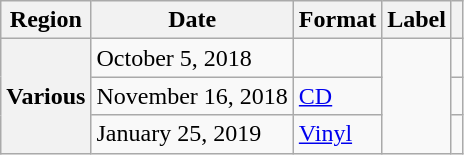<table class="wikitable plainrowheaders">
<tr>
<th scope="col">Region</th>
<th scope="col">Date</th>
<th scope="col">Format</th>
<th scope="col">Label</th>
<th scope="col"></th>
</tr>
<tr>
<th scope="row" rowspan="3">Various</th>
<td>October 5, 2018</td>
<td></td>
<td rowspan="3"></td>
<td></td>
</tr>
<tr>
<td>November 16, 2018</td>
<td><a href='#'>CD</a></td>
<td></td>
</tr>
<tr>
<td>January 25, 2019</td>
<td><a href='#'>Vinyl</a></td>
<td></td>
</tr>
</table>
